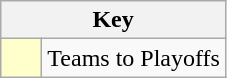<table class="wikitable" style="text-align: center;">
<tr>
<th colspan=2>Key</th>
</tr>
<tr>
<td style="background:#ffffcc; width:20px;"></td>
<td align=left>Teams to Playoffs</td>
</tr>
</table>
